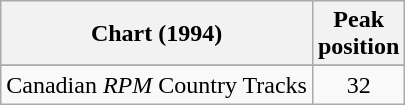<table class="wikitable sortable">
<tr>
<th align="left">Chart (1994)</th>
<th align="center">Peak<br>position</th>
</tr>
<tr>
</tr>
<tr>
<td align="left">Canadian <em>RPM</em> Country Tracks</td>
<td align="center">32</td>
</tr>
</table>
